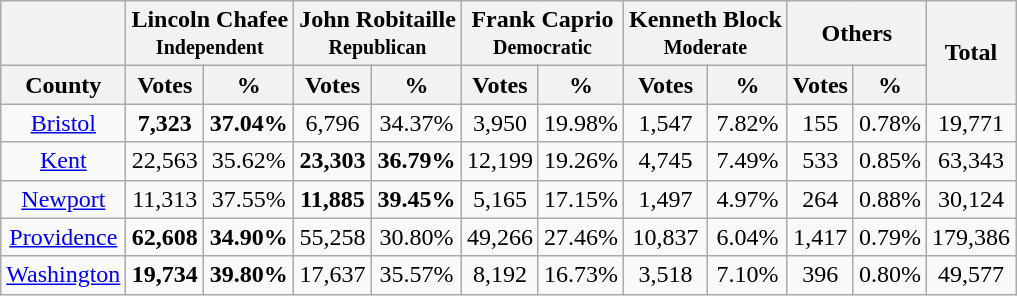<table class="wikitable sortable" style="text-align:center">
<tr>
<th colspan=1></th>
<th align=center colspan=2>Lincoln Chafee<br><small>Independent</small></th>
<th align=center colspan=2>John Robitaille<br><small>Republican</small></th>
<th align=center colspan=2>Frank Caprio<br><small>Democratic</small></th>
<th align=center colspan=2>Kenneth Block<br><small>Moderate</small></th>
<th align=center colspan=2>Others</th>
<th align=center rowspan=2>Total</th>
</tr>
<tr>
<th align=center>County</th>
<th style="text-align:center;" data-sort-type="number">Votes</th>
<th style="text-align:center;" data-sort-type="number">%</th>
<th style="text-align:center;" data-sort-type="number">Votes</th>
<th style="text-align:center;" data-sort-type="number">%</th>
<th style="text-align:center;" data-sort-type="number">Votes</th>
<th style="text-align:center;" data-sort-type="number">%</th>
<th style="text-align:center;" data-sort-type="number">Votes</th>
<th style="text-align:center;" data-sort-type="number">%</th>
<th style="text-align:center;" data-sort-type="number">Votes</th>
<th style="text-align:center;" data-sort-type="number">%</th>
</tr>
<tr>
<td><a href='#'>Bristol</a></td>
<td><strong>7,323</strong></td>
<td><strong>37.04%</strong></td>
<td>6,796</td>
<td>34.37%</td>
<td>3,950</td>
<td>19.98%</td>
<td>1,547</td>
<td>7.82%</td>
<td>155</td>
<td>0.78%</td>
<td>19,771</td>
</tr>
<tr>
<td><a href='#'>Kent</a></td>
<td>22,563</td>
<td>35.62%</td>
<td><strong>23,303</strong></td>
<td><strong>36.79%</strong></td>
<td>12,199</td>
<td>19.26%</td>
<td>4,745</td>
<td>7.49%</td>
<td>533</td>
<td>0.85%</td>
<td>63,343</td>
</tr>
<tr>
<td><a href='#'>Newport</a></td>
<td>11,313</td>
<td>37.55%</td>
<td><strong>11,885</strong></td>
<td><strong>39.45%</strong></td>
<td>5,165</td>
<td>17.15%</td>
<td>1,497</td>
<td>4.97%</td>
<td>264</td>
<td>0.88%</td>
<td>30,124</td>
</tr>
<tr>
<td><a href='#'>Providence</a></td>
<td><strong>62,608</strong></td>
<td><strong>34.90%</strong></td>
<td>55,258</td>
<td>30.80%</td>
<td>49,266</td>
<td>27.46%</td>
<td>10,837</td>
<td>6.04%</td>
<td>1,417</td>
<td>0.79%</td>
<td>179,386</td>
</tr>
<tr>
<td><a href='#'>Washington</a></td>
<td><strong>19,734</strong></td>
<td><strong>39.80%</strong></td>
<td>17,637</td>
<td>35.57%</td>
<td>8,192</td>
<td>16.73%</td>
<td>3,518</td>
<td>7.10%</td>
<td>396</td>
<td>0.80%</td>
<td>49,577</td>
</tr>
</table>
